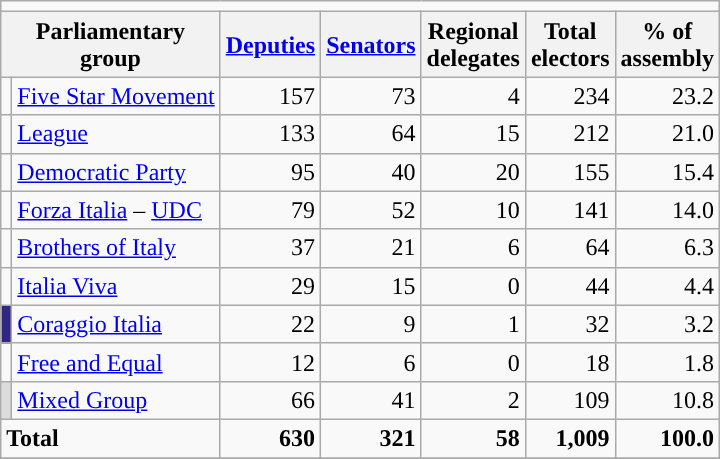<table class="wikitable" style="text-align:right">
<tr>
<td colspan="7" align=center></td>
</tr>
<tr>
<th colspan="2">Parliamentary<br>group</th>
<th><a href='#'>Deputies</a></th>
<th><a href='#'>Senators</a></th>
<th>Regional<br>delegates</th>
<th>Total<br>electors</th>
<th>% of<br>assembly</th>
</tr>
<tr>
<td style="background:"></td>
<td align="left"><a href='#'>Five Star Movement</a></td>
<td>157</td>
<td>73</td>
<td>4</td>
<td>234</td>
<td>23.2</td>
</tr>
<tr>
<td style="background:"></td>
<td align="left"><a href='#'>League</a></td>
<td>133</td>
<td>64</td>
<td>15</td>
<td>212</td>
<td>21.0</td>
</tr>
<tr>
<td style="background:"></td>
<td align="left"><a href='#'>Democratic Party</a></td>
<td>95</td>
<td>40</td>
<td>20</td>
<td>155</td>
<td>15.4</td>
</tr>
<tr>
<td style="background:"></td>
<td align="left"><a href='#'>Forza Italia</a> – <a href='#'>UDC</a></td>
<td>79</td>
<td>52</td>
<td>10</td>
<td>141</td>
<td>14.0</td>
</tr>
<tr>
<td style="background:"></td>
<td align="left"><a href='#'>Brothers of Italy</a></td>
<td>37</td>
<td>21</td>
<td>6</td>
<td>64</td>
<td>6.3</td>
</tr>
<tr>
<td style="background:"></td>
<td align="left"><a href='#'>Italia Viva</a></td>
<td>29</td>
<td>15</td>
<td>0</td>
<td>44</td>
<td>4.4</td>
</tr>
<tr>
<td style="background:#312783;"></td>
<td align="left"><a href='#'>Coraggio Italia</a></td>
<td>22</td>
<td>9</td>
<td>1</td>
<td>32</td>
<td>3.2</td>
</tr>
<tr>
<td style="background:"></td>
<td align="left"><a href='#'>Free and Equal</a></td>
<td>12</td>
<td>6</td>
<td>0</td>
<td>18</td>
<td>1.8</td>
</tr>
<tr>
<td bgcolor=#DCDCDC></td>
<td align="left"><a href='#'>Mixed Group</a></td>
<td>66</td>
<td>41</td>
<td>2</td>
<td>109</td>
<td>10.8</td>
</tr>
<tr style="font-weight:bold;">
<td colspan="2"; align="left";>Total</td>
<td>630</td>
<td>321</td>
<td>58</td>
<td>1,009</td>
<td>100.0</td>
</tr>
<tr>
</tr>
</table>
